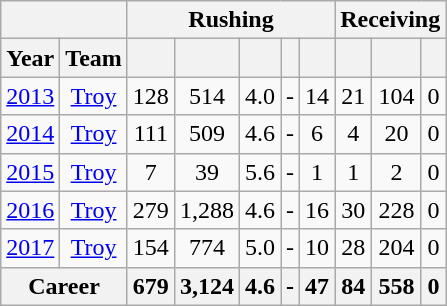<table class="wikitable sortable" style="text-align:center;">
<tr>
<th colspan="2"></th>
<th colspan="5">Rushing</th>
<th colspan="3">Receiving</th>
</tr>
<tr>
<th>Year</th>
<th>Team</th>
<th></th>
<th></th>
<th></th>
<th></th>
<th></th>
<th></th>
<th></th>
<th></th>
</tr>
<tr>
<td><a href='#'>2013</a></td>
<td><a href='#'>Troy</a></td>
<td>128</td>
<td>514</td>
<td>4.0</td>
<td>-</td>
<td>14</td>
<td>21</td>
<td>104</td>
<td>0</td>
</tr>
<tr>
<td><a href='#'>2014</a></td>
<td><a href='#'>Troy</a></td>
<td>111</td>
<td>509</td>
<td>4.6</td>
<td>-</td>
<td>6</td>
<td>4</td>
<td>20</td>
<td>0</td>
</tr>
<tr>
<td><a href='#'>2015</a></td>
<td><a href='#'>Troy</a></td>
<td>7</td>
<td>39</td>
<td>5.6</td>
<td>-</td>
<td>1</td>
<td>1</td>
<td>2</td>
<td>0</td>
</tr>
<tr>
<td><a href='#'>2016</a></td>
<td><a href='#'>Troy</a></td>
<td>279</td>
<td>1,288</td>
<td>4.6</td>
<td>-</td>
<td>16</td>
<td>30</td>
<td>228</td>
<td>0</td>
</tr>
<tr>
<td><a href='#'>2017</a></td>
<td><a href='#'>Troy</a></td>
<td>154</td>
<td>774</td>
<td>5.0</td>
<td>-</td>
<td>10</td>
<td>28</td>
<td>204</td>
<td>0</td>
</tr>
<tr class="sortbottom" style="background:#eee;">
<th colspan=2>Career</th>
<th>679</th>
<th>3,124</th>
<th>4.6</th>
<th>-</th>
<th>47</th>
<th>84</th>
<th>558</th>
<th>0</th>
</tr>
</table>
